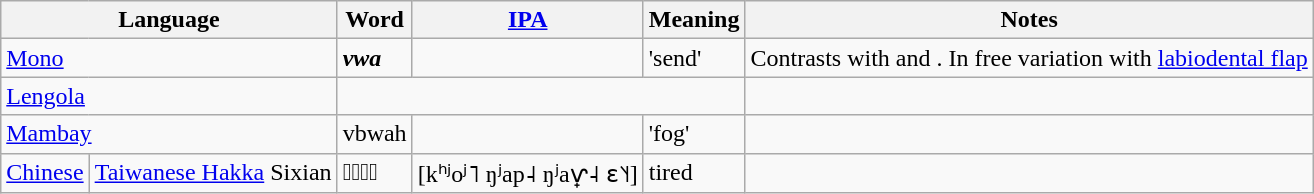<table class="wikitable">
<tr>
<th colspan=2>Language</th>
<th>Word</th>
<th><a href='#'>IPA</a></th>
<th>Meaning</th>
<th>Notes</th>
</tr>
<tr>
<td colspan=2><a href='#'>Mono</a></td>
<td><strong><em>vw<strong>a<em></td>
<td></td>
<td>'send'</td>
<td>Contrasts with  and . In free variation with <a href='#'>labiodental flap</a></td>
</tr>
<tr>
<td colspan=2><a href='#'>Lengola</a></td>
<td colspan=3></td>
<td></td>
</tr>
<tr>
<td colspan=2><a href='#'>Mambay</a></td>
<td></em></strong>vb</strong>wah</em></td>
<td></td>
<td>'fog'</td>
<td></td>
</tr>
<tr>
<td><a href='#'>Chinese</a></td>
<td><a href='#'>Taiwanese Hakka</a> Sixian</td>
<td>𤸁苶苶仔</td>
<td>[kʰʲoʲ˥ ŋʲap˨ ŋʲaⱱ̟˨ ɛ˥˧]</td>
<td>tired</td>
<td></td>
</tr>
</table>
